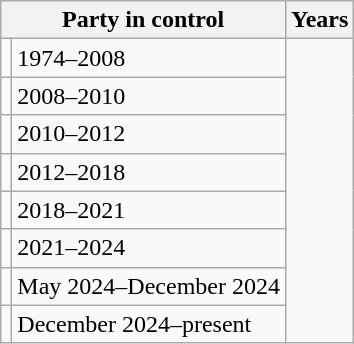<table class="wikitable">
<tr>
<th colspan=2>Party in control</th>
<th>Years</th>
</tr>
<tr>
<td></td>
<td>1974–2008</td>
</tr>
<tr>
<td></td>
<td>2008–2010</td>
</tr>
<tr>
<td></td>
<td>2010–2012</td>
</tr>
<tr>
<td></td>
<td>2012–2018</td>
</tr>
<tr>
<td></td>
<td>2018–2021</td>
</tr>
<tr>
<td></td>
<td>2021–2024</td>
</tr>
<tr>
<td></td>
<td>May 2024–December 2024</td>
</tr>
<tr>
<td></td>
<td>December 2024–present</td>
</tr>
</table>
